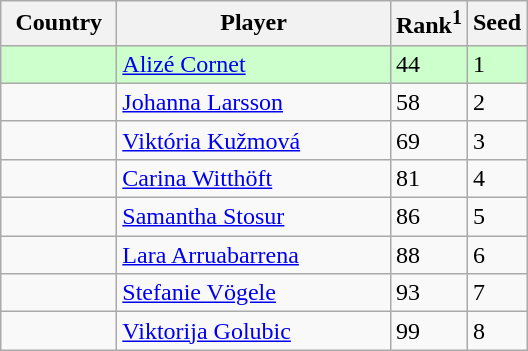<table class="wikitable" border="1">
<tr>
<th width="70">Country</th>
<th width="175">Player</th>
<th>Rank<sup>1</sup></th>
<th>Seed</th>
</tr>
<tr style="background:#cfc;">
<td></td>
<td><a href='#'>Alizé Cornet</a></td>
<td>44</td>
<td>1</td>
</tr>
<tr>
<td></td>
<td><a href='#'>Johanna Larsson</a></td>
<td>58</td>
<td>2</td>
</tr>
<tr>
<td></td>
<td><a href='#'>Viktória Kužmová</a></td>
<td>69</td>
<td>3</td>
</tr>
<tr>
<td></td>
<td><a href='#'>Carina Witthöft</a></td>
<td>81</td>
<td>4</td>
</tr>
<tr>
<td></td>
<td><a href='#'>Samantha Stosur</a></td>
<td>86</td>
<td>5</td>
</tr>
<tr>
<td></td>
<td><a href='#'>Lara Arruabarrena</a></td>
<td>88</td>
<td>6</td>
</tr>
<tr>
<td></td>
<td><a href='#'>Stefanie Vögele</a></td>
<td>93</td>
<td>7</td>
</tr>
<tr>
<td></td>
<td><a href='#'>Viktorija Golubic</a></td>
<td>99</td>
<td>8</td>
</tr>
</table>
